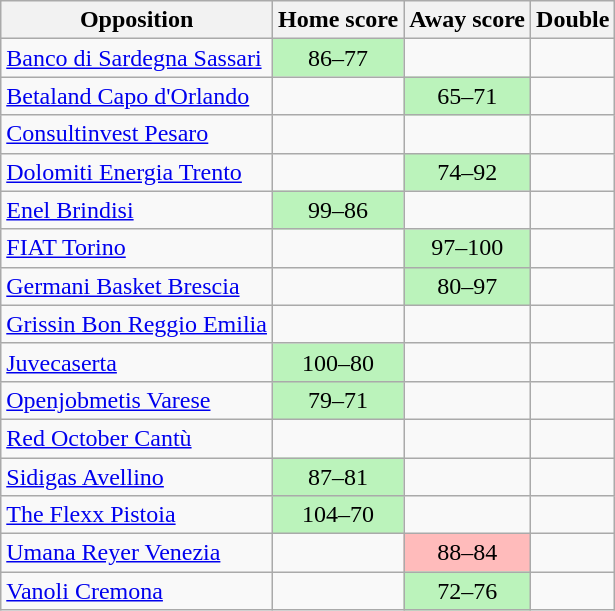<table class="wikitable" style="text-align: center">
<tr>
<th>Opposition</th>
<th>Home score</th>
<th>Away score</th>
<th>Double</th>
</tr>
<tr>
<td align="left"><a href='#'>Banco di Sardegna Sassari</a></td>
<td bgcolor=#BBF3BB>86–77</td>
<td bgcolor=></td>
<td bgcolor=></td>
</tr>
<tr>
<td align="left"><a href='#'>Betaland Capo d'Orlando</a></td>
<td bgcolor=></td>
<td bgcolor=#BBF3BB>65–71</td>
<td bgcolor=></td>
</tr>
<tr>
<td align="left"><a href='#'>Consultinvest Pesaro</a></td>
<td bgcolor=></td>
<td bgcolor=></td>
<td bgcolor=></td>
</tr>
<tr>
<td align="left"><a href='#'>Dolomiti Energia Trento</a></td>
<td bgcolor=></td>
<td bgcolor=#BBF3BB>74–92</td>
<td bgcolor=></td>
</tr>
<tr>
<td align="left"><a href='#'>Enel Brindisi</a></td>
<td bgcolor=#BBF3BB>99–86</td>
<td bgcolor=></td>
<td bgcolor=></td>
</tr>
<tr>
<td align="left"><a href='#'>FIAT Torino</a></td>
<td bgcolor=></td>
<td bgcolor=#BBF3BB>97–100</td>
<td bgcolor=></td>
</tr>
<tr>
<td align="left"><a href='#'>Germani Basket Brescia</a></td>
<td bgcolor=></td>
<td bgcolor=#BBF3BB>80–97</td>
<td bgcolor=></td>
</tr>
<tr>
<td align="left"><a href='#'>Grissin Bon Reggio Emilia</a></td>
<td bgcolor=></td>
<td bgcolor=></td>
<td bgcolor=></td>
</tr>
<tr>
<td align="left"><a href='#'>Juvecaserta</a></td>
<td bgcolor=#BBF3BB>100–80</td>
<td bgcolor=></td>
<td bgcolor=></td>
</tr>
<tr>
<td align="left"><a href='#'>Openjobmetis Varese</a></td>
<td bgcolor=#BBF3BB>79–71</td>
<td bgcolor=></td>
<td bgcolor=></td>
</tr>
<tr>
<td align="left"><a href='#'>Red October Cantù</a></td>
<td bgcolor=></td>
<td bgcolor=></td>
<td bgcolor=></td>
</tr>
<tr>
<td align="left"><a href='#'>Sidigas Avellino</a></td>
<td bgcolor=#BBF3BB>87–81</td>
<td bgcolor=></td>
<td bgcolor=></td>
</tr>
<tr>
<td align="left"><a href='#'>The Flexx Pistoia</a></td>
<td bgcolor=#BBF3BB>104–70</td>
<td bgcolor=></td>
<td bgcolor=></td>
</tr>
<tr>
<td align="left"><a href='#'>Umana Reyer Venezia</a></td>
<td bgcolor=></td>
<td bgcolor=#FFBBBB>88–84</td>
<td bgcolor=></td>
</tr>
<tr>
<td align="left"><a href='#'>Vanoli Cremona</a></td>
<td bgcolor=></td>
<td bgcolor=#BBF3BB>72–76</td>
<td bgcolor=></td>
</tr>
</table>
